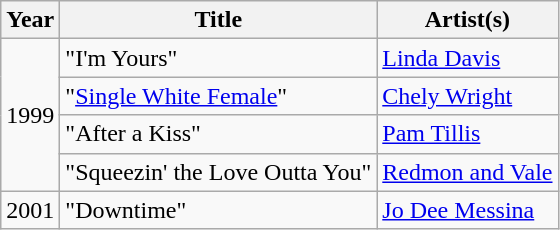<table class="wikitable">
<tr>
<th>Year</th>
<th>Title</th>
<th>Artist(s)</th>
</tr>
<tr>
<td rowspan="4">1999</td>
<td>"I'm Yours"</td>
<td><a href='#'>Linda Davis</a></td>
</tr>
<tr>
<td>"<a href='#'>Single White Female</a>"</td>
<td><a href='#'>Chely Wright</a></td>
</tr>
<tr>
<td>"After a Kiss"</td>
<td><a href='#'>Pam Tillis</a></td>
</tr>
<tr>
<td>"Squeezin' the Love Outta You"</td>
<td><a href='#'>Redmon and Vale</a></td>
</tr>
<tr>
<td>2001</td>
<td>"Downtime"</td>
<td><a href='#'>Jo Dee Messina</a></td>
</tr>
</table>
